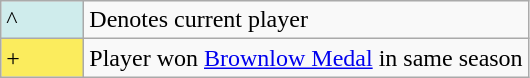<table class="wikitable">
<tr>
<td style="background:#cfecec; width:3em;">^</td>
<td>Denotes current player</td>
</tr>
<tr>
<td style="background:#fbec5d; width:3em;">+</td>
<td>Player won <a href='#'>Brownlow Medal</a> in same season</td>
</tr>
</table>
